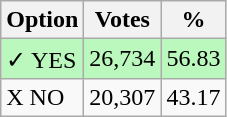<table class="wikitable">
<tr>
<th>Option</th>
<th>Votes</th>
<th>%</th>
</tr>
<tr>
<td style=background:#bbf8be>✓ YES</td>
<td style=background:#bbf8be>26,734</td>
<td style=background:#bbf8be>56.83</td>
</tr>
<tr>
<td>X NO</td>
<td>20,307</td>
<td>43.17</td>
</tr>
</table>
